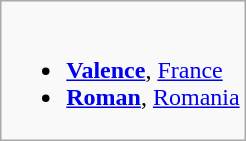<table class="wikitable">
<tr valign="top">
<td><br><ul><li> <strong><a href='#'>Valence</a></strong>, <a href='#'>France</a></li><li> <strong><a href='#'>Roman</a></strong>, <a href='#'>Romania</a></li></ul></td>
</tr>
</table>
